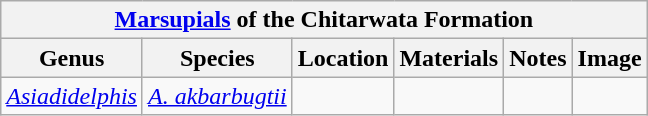<table class="wikitable">
<tr>
<th colspan="7" align="center"><strong><a href='#'>Marsupials</a> of the Chitarwata Formation</strong></th>
</tr>
<tr>
<th>Genus</th>
<th>Species</th>
<th>Location</th>
<th>Materials</th>
<th>Notes</th>
<th>Image</th>
</tr>
<tr>
<td><em><a href='#'>Asiadidelphis</a></em></td>
<td><em><a href='#'>A. akbarbugtii</a></em></td>
<td></td>
<td></td>
<td></td>
<td></td>
</tr>
</table>
